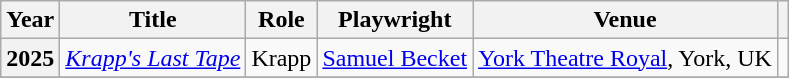<table class="wikitable plainrowheaders" style="margin-right: 0;">
<tr>
<th scope="col">Year</th>
<th scope="col">Title</th>
<th scope="col">Role</th>
<th scope="col">Playwright</th>
<th scope="col" class="unsortable">Venue</th>
<th scope="col" class="unsortable"></th>
</tr>
<tr>
<th scope="row">2025</th>
<td><em><a href='#'>Krapp's Last Tape</a></em></td>
<td>Krapp</td>
<td><a href='#'>Samuel Becket</a></td>
<td><a href='#'>York Theatre Royal</a>, York, UK</td>
<td></td>
</tr>
<tr>
</tr>
</table>
